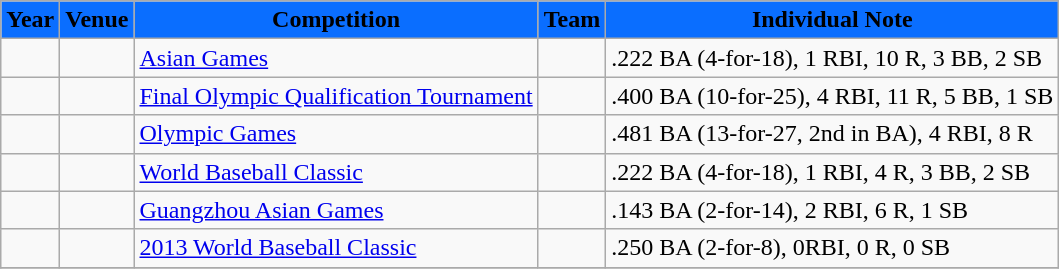<table class="wikitable">
<tr>
<th style="background:#0A6EFF"><span>Year</span></th>
<th style="background:#0A6EFF"><span>Venue</span></th>
<th style="background:#0A6EFF"><span>Competition</span></th>
<th style="background:#0A6EFF"><span>Team</span></th>
<th style="background:#0A6EFF"><span>Individual Note</span></th>
</tr>
<tr>
<td></td>
<td></td>
<td><a href='#'>Asian Games</a></td>
<td style="text-align:center"></td>
<td>.222 BA (4-for-18), 1 RBI, 10 R, 3 BB, 2 SB</td>
</tr>
<tr>
<td></td>
<td></td>
<td><a href='#'>Final Olympic Qualification Tournament</a></td>
<td style="text-align:center"></td>
<td>.400 BA (10-for-25), 4 RBI, 11 R, 5 BB, 1 SB</td>
</tr>
<tr>
<td></td>
<td></td>
<td><a href='#'>Olympic Games</a></td>
<td style="text-align:center"></td>
<td>.481 BA (13-for-27, 2nd in BA), 4 RBI, 8 R</td>
</tr>
<tr>
<td></td>
<td></td>
<td><a href='#'>World Baseball Classic</a></td>
<td style="text-align:center"></td>
<td>.222 BA (4-for-18), 1 RBI, 4 R, 3 BB, 2 SB</td>
</tr>
<tr>
<td></td>
<td></td>
<td><a href='#'>Guangzhou Asian Games</a></td>
<td style="text-align:center"></td>
<td>.143 BA (2-for-14), 2 RBI, 6 R, 1 SB</td>
</tr>
<tr>
<td></td>
<td></td>
<td><a href='#'>2013 World Baseball Classic</a></td>
<td style="text-align:center"></td>
<td>.250 BA (2-for-8), 0RBI, 0 R, 0 SB</td>
</tr>
<tr>
</tr>
</table>
